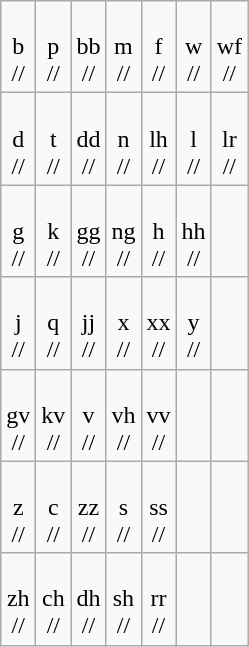<table class=wikitable>
<tr align=center>
<td><br>b<br>//</td>
<td><br>p<br>//</td>
<td><br>bb<br>//</td>
<td><br>m<br>//</td>
<td><br>f<br>//</td>
<td><br>w<br>//</td>
<td><br>wf<br>//</td>
</tr>
<tr align=center>
<td><br>d<br>//</td>
<td><br>t<br>//</td>
<td><br>dd<br>//</td>
<td><br>n<br>//</td>
<td><br>lh<br>//</td>
<td><br>l<br>//</td>
<td><br>lr<br>//</td>
</tr>
<tr align=center>
<td><br>g<br>//</td>
<td><br>k<br>//</td>
<td><br>gg<br>//</td>
<td><br>ng<br>//</td>
<td><br>h<br>//</td>
<td><br>hh<br>//</td>
<td></td>
</tr>
<tr align=center>
<td><br>j<br>//</td>
<td><br>q<br>//</td>
<td><br>jj<br>//</td>
<td><br>x<br>//</td>
<td><br>xx<br>//</td>
<td><br>y<br>//</td>
<td></td>
</tr>
<tr align=center>
<td><br>gv<br>//</td>
<td><br>kv<br>//</td>
<td><br>v<br>//</td>
<td><br>vh<br>//</td>
<td><br>vv<br>//</td>
<td></td>
<td></td>
</tr>
<tr align=center>
<td><br>z<br>//</td>
<td><br>c<br>//</td>
<td><br>zz<br>//</td>
<td><br>s<br>//</td>
<td><br>ss<br>//</td>
<td></td>
<td></td>
</tr>
<tr align=center>
<td><br>zh<br>//</td>
<td><br>ch<br>//</td>
<td><br>dh<br>//</td>
<td><br>sh<br>//</td>
<td><br>rr<br>//</td>
<td></td>
<td></td>
</tr>
</table>
